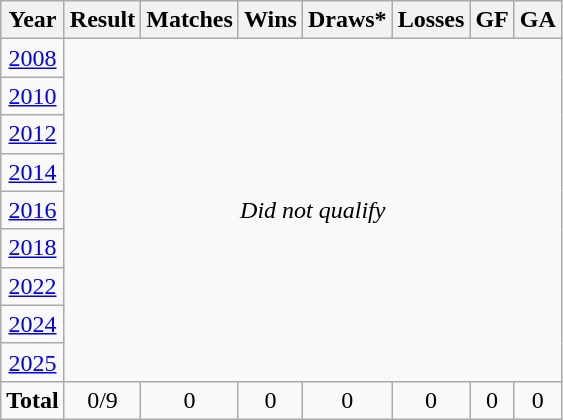<table class="wikitable" style="text-align: center;">
<tr>
<th>Year</th>
<th>Result</th>
<th>Matches</th>
<th>Wins</th>
<th>Draws*</th>
<th>Losses</th>
<th>GF</th>
<th>GA</th>
</tr>
<tr>
<td> <a href='#'>2008</a></td>
<td colspan=7 rowspan=9><em>Did not qualify </em></td>
</tr>
<tr>
<td> <a href='#'>2010</a></td>
</tr>
<tr>
<td> <a href='#'>2012</a></td>
</tr>
<tr>
<td> <a href='#'>2014</a></td>
</tr>
<tr>
<td> <a href='#'>2016</a></td>
</tr>
<tr>
<td> <a href='#'>2018</a></td>
</tr>
<tr>
<td> <a href='#'>2022</a></td>
</tr>
<tr>
<td> <a href='#'>2024</a></td>
</tr>
<tr>
<td> <a href='#'>2025</a></td>
</tr>
<tr>
<td><strong>Total</strong></td>
<td>0/9</td>
<td>0</td>
<td>0</td>
<td>0</td>
<td>0</td>
<td>0</td>
<td>0</td>
</tr>
</table>
